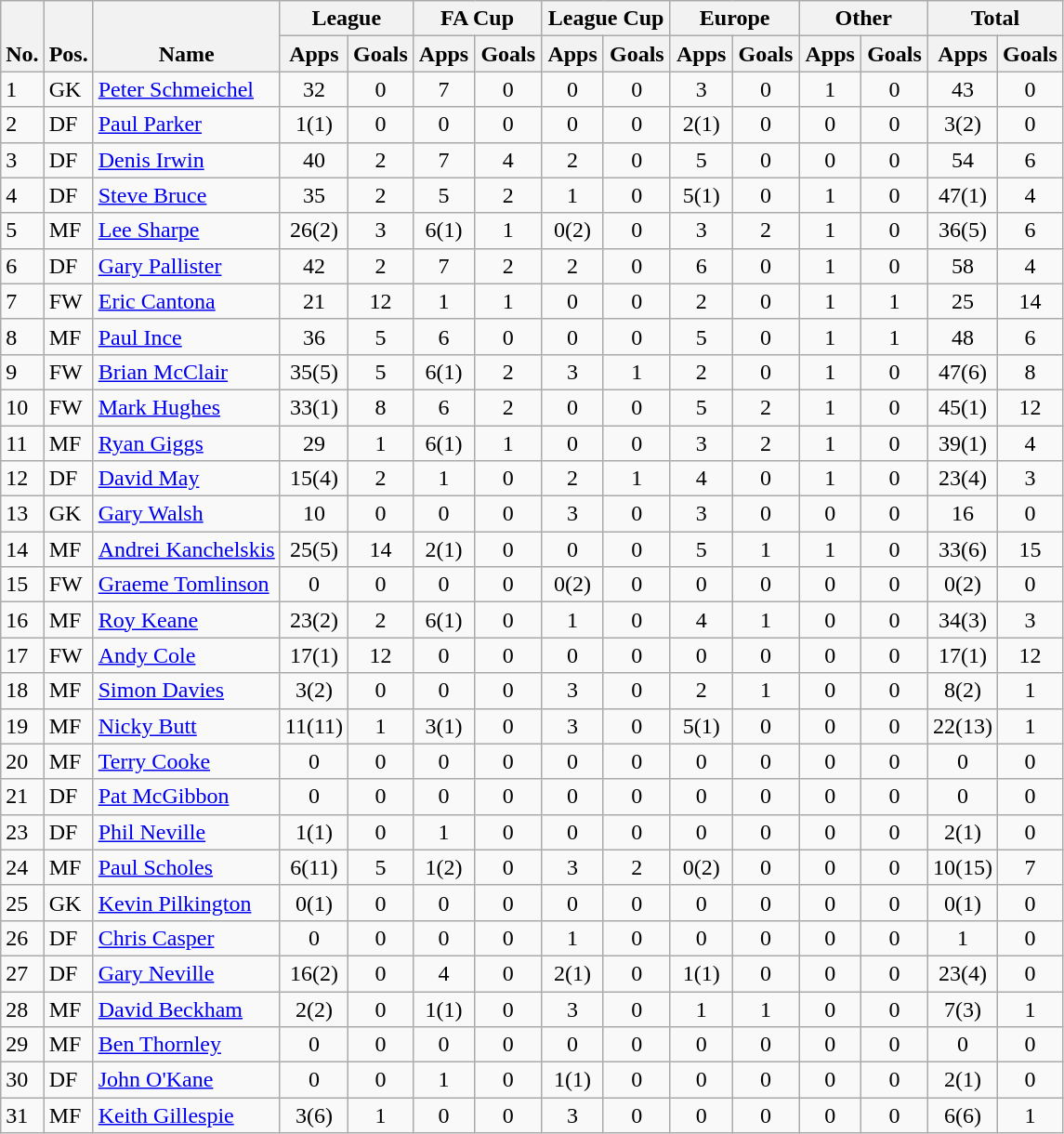<table class="wikitable" style="text-align:center">
<tr>
<th rowspan="2" valign="bottom">No.</th>
<th rowspan="2" valign="bottom">Pos.</th>
<th rowspan="2" valign="bottom">Name</th>
<th colspan="2" width="85">League</th>
<th colspan="2" width="85">FA Cup</th>
<th colspan="2" width="85">League Cup</th>
<th colspan="2" width="85">Europe</th>
<th colspan="2" width="85">Other</th>
<th colspan="2" width="85">Total</th>
</tr>
<tr>
<th>Apps</th>
<th>Goals</th>
<th>Apps</th>
<th>Goals</th>
<th>Apps</th>
<th>Goals</th>
<th>Apps</th>
<th>Goals</th>
<th>Apps</th>
<th>Goals</th>
<th>Apps</th>
<th>Goals</th>
</tr>
<tr>
<td align="left">1</td>
<td align="left">GK</td>
<td align="left"> <a href='#'>Peter Schmeichel</a></td>
<td>32</td>
<td>0</td>
<td>7</td>
<td>0</td>
<td>0</td>
<td>0</td>
<td>3</td>
<td>0</td>
<td>1</td>
<td>0</td>
<td>43</td>
<td>0</td>
</tr>
<tr>
<td align="left">2</td>
<td align="left">DF</td>
<td align="left"> <a href='#'>Paul Parker</a></td>
<td>1(1)</td>
<td>0</td>
<td>0</td>
<td>0</td>
<td>0</td>
<td>0</td>
<td>2(1)</td>
<td>0</td>
<td>0</td>
<td>0</td>
<td>3(2)</td>
<td>0</td>
</tr>
<tr>
<td align="left">3</td>
<td align="left">DF</td>
<td align="left"> <a href='#'>Denis Irwin</a></td>
<td>40</td>
<td>2</td>
<td>7</td>
<td>4</td>
<td>2</td>
<td>0</td>
<td>5</td>
<td>0</td>
<td>0</td>
<td>0</td>
<td>54</td>
<td>6</td>
</tr>
<tr>
<td align="left">4</td>
<td align="left">DF</td>
<td align="left"> <a href='#'>Steve Bruce</a></td>
<td>35</td>
<td>2</td>
<td>5</td>
<td>2</td>
<td>1</td>
<td>0</td>
<td>5(1)</td>
<td>0</td>
<td>1</td>
<td>0</td>
<td>47(1)</td>
<td>4</td>
</tr>
<tr>
<td align="left">5</td>
<td align="left">MF</td>
<td align="left"> <a href='#'>Lee Sharpe</a></td>
<td>26(2)</td>
<td>3</td>
<td>6(1)</td>
<td>1</td>
<td>0(2)</td>
<td>0</td>
<td>3</td>
<td>2</td>
<td>1</td>
<td>0</td>
<td>36(5)</td>
<td>6</td>
</tr>
<tr>
<td align="left">6</td>
<td align="left">DF</td>
<td align="left"> <a href='#'>Gary Pallister</a></td>
<td>42</td>
<td>2</td>
<td>7</td>
<td>2</td>
<td>2</td>
<td>0</td>
<td>6</td>
<td>0</td>
<td>1</td>
<td>0</td>
<td>58</td>
<td>4</td>
</tr>
<tr>
<td align="left">7</td>
<td align="left">FW</td>
<td align="left"> <a href='#'>Eric Cantona</a></td>
<td>21</td>
<td>12</td>
<td>1</td>
<td>1</td>
<td>0</td>
<td>0</td>
<td>2</td>
<td>0</td>
<td>1</td>
<td>1</td>
<td>25</td>
<td>14</td>
</tr>
<tr>
<td align="left">8</td>
<td align="left">MF</td>
<td align="left"> <a href='#'>Paul Ince</a></td>
<td>36</td>
<td>5</td>
<td>6</td>
<td>0</td>
<td>0</td>
<td>0</td>
<td>5</td>
<td>0</td>
<td>1</td>
<td>1</td>
<td>48</td>
<td>6</td>
</tr>
<tr>
<td align="left">9</td>
<td align="left">FW</td>
<td align="left"> <a href='#'>Brian McClair</a></td>
<td>35(5)</td>
<td>5</td>
<td>6(1)</td>
<td>2</td>
<td>3</td>
<td>1</td>
<td>2</td>
<td>0</td>
<td>1</td>
<td>0</td>
<td>47(6)</td>
<td>8</td>
</tr>
<tr>
<td align="left">10</td>
<td align="left">FW</td>
<td align="left"> <a href='#'>Mark Hughes</a></td>
<td>33(1)</td>
<td>8</td>
<td>6</td>
<td>2</td>
<td>0</td>
<td>0</td>
<td>5</td>
<td>2</td>
<td>1</td>
<td>0</td>
<td>45(1)</td>
<td>12</td>
</tr>
<tr>
<td align="left">11</td>
<td align="left">MF</td>
<td align="left"> <a href='#'>Ryan Giggs</a></td>
<td>29</td>
<td>1</td>
<td>6(1)</td>
<td>1</td>
<td>0</td>
<td>0</td>
<td>3</td>
<td>2</td>
<td>1</td>
<td>0</td>
<td>39(1)</td>
<td>4</td>
</tr>
<tr>
<td align="left">12</td>
<td align="left">DF</td>
<td align="left"> <a href='#'>David May</a></td>
<td>15(4)</td>
<td>2</td>
<td>1</td>
<td>0</td>
<td>2</td>
<td>1</td>
<td>4</td>
<td>0</td>
<td>1</td>
<td>0</td>
<td>23(4)</td>
<td>3</td>
</tr>
<tr>
<td align="left">13</td>
<td align="left">GK</td>
<td align="left"> <a href='#'>Gary Walsh</a></td>
<td>10</td>
<td>0</td>
<td>0</td>
<td>0</td>
<td>3</td>
<td>0</td>
<td>3</td>
<td>0</td>
<td>0</td>
<td>0</td>
<td>16</td>
<td>0</td>
</tr>
<tr>
<td align="left">14</td>
<td align="left">MF</td>
<td align="left"> <a href='#'>Andrei Kanchelskis</a></td>
<td>25(5)</td>
<td>14</td>
<td>2(1)</td>
<td>0</td>
<td>0</td>
<td>0</td>
<td>5</td>
<td>1</td>
<td>1</td>
<td>0</td>
<td>33(6)</td>
<td>15</td>
</tr>
<tr>
<td align="left">15</td>
<td align="left">FW</td>
<td align="left"> <a href='#'>Graeme Tomlinson</a></td>
<td>0</td>
<td>0</td>
<td>0</td>
<td>0</td>
<td>0(2)</td>
<td>0</td>
<td>0</td>
<td>0</td>
<td>0</td>
<td>0</td>
<td>0(2)</td>
<td>0</td>
</tr>
<tr>
<td align="left">16</td>
<td align="left">MF</td>
<td align="left"> <a href='#'>Roy Keane</a></td>
<td>23(2)</td>
<td>2</td>
<td>6(1)</td>
<td>0</td>
<td>1</td>
<td>0</td>
<td>4</td>
<td>1</td>
<td>0</td>
<td>0</td>
<td>34(3)</td>
<td>3</td>
</tr>
<tr>
<td align="left">17</td>
<td align="left">FW</td>
<td align="left"> <a href='#'>Andy Cole</a></td>
<td>17(1)</td>
<td>12</td>
<td>0</td>
<td>0</td>
<td>0</td>
<td>0</td>
<td>0</td>
<td>0</td>
<td>0</td>
<td>0</td>
<td>17(1)</td>
<td>12</td>
</tr>
<tr>
<td align="left">18</td>
<td align="left">MF</td>
<td align="left"> <a href='#'>Simon Davies</a></td>
<td>3(2)</td>
<td>0</td>
<td>0</td>
<td>0</td>
<td>3</td>
<td>0</td>
<td>2</td>
<td>1</td>
<td>0</td>
<td>0</td>
<td>8(2)</td>
<td>1</td>
</tr>
<tr>
<td align="left">19</td>
<td align="left">MF</td>
<td align="left"> <a href='#'>Nicky Butt</a></td>
<td>11(11)</td>
<td>1</td>
<td>3(1)</td>
<td>0</td>
<td>3</td>
<td>0</td>
<td>5(1)</td>
<td>0</td>
<td>0</td>
<td>0</td>
<td>22(13)</td>
<td>1</td>
</tr>
<tr>
<td align="left">20</td>
<td align="left">MF</td>
<td align="left"> <a href='#'>Terry Cooke</a></td>
<td>0</td>
<td>0</td>
<td>0</td>
<td>0</td>
<td>0</td>
<td>0</td>
<td>0</td>
<td>0</td>
<td>0</td>
<td>0</td>
<td>0</td>
<td>0</td>
</tr>
<tr>
<td align="left">21</td>
<td align="left">DF</td>
<td align="left"> <a href='#'>Pat McGibbon</a></td>
<td>0</td>
<td>0</td>
<td>0</td>
<td>0</td>
<td>0</td>
<td>0</td>
<td>0</td>
<td>0</td>
<td>0</td>
<td>0</td>
<td>0</td>
<td>0</td>
</tr>
<tr>
<td align="left">23</td>
<td align="left">DF</td>
<td align="left"> <a href='#'>Phil Neville</a></td>
<td>1(1)</td>
<td>0</td>
<td>1</td>
<td>0</td>
<td>0</td>
<td>0</td>
<td>0</td>
<td>0</td>
<td>0</td>
<td>0</td>
<td>2(1)</td>
<td>0</td>
</tr>
<tr>
<td align="left">24</td>
<td align="left">MF</td>
<td align="left"> <a href='#'>Paul Scholes</a></td>
<td>6(11)</td>
<td>5</td>
<td>1(2)</td>
<td>0</td>
<td>3</td>
<td>2</td>
<td>0(2)</td>
<td>0</td>
<td>0</td>
<td>0</td>
<td>10(15)</td>
<td>7</td>
</tr>
<tr>
<td align="left">25</td>
<td align="left">GK</td>
<td align="left"> <a href='#'>Kevin Pilkington</a></td>
<td>0(1)</td>
<td>0</td>
<td>0</td>
<td>0</td>
<td>0</td>
<td>0</td>
<td>0</td>
<td>0</td>
<td>0</td>
<td>0</td>
<td>0(1)</td>
<td>0</td>
</tr>
<tr>
<td align="left">26</td>
<td align="left">DF</td>
<td align="left"> <a href='#'>Chris Casper</a></td>
<td>0</td>
<td>0</td>
<td>0</td>
<td>0</td>
<td>1</td>
<td>0</td>
<td>0</td>
<td>0</td>
<td>0</td>
<td>0</td>
<td>1</td>
<td>0</td>
</tr>
<tr>
<td align="left">27</td>
<td align="left">DF</td>
<td align="left"> <a href='#'>Gary Neville</a></td>
<td>16(2)</td>
<td>0</td>
<td>4</td>
<td>0</td>
<td>2(1)</td>
<td>0</td>
<td>1(1)</td>
<td>0</td>
<td>0</td>
<td>0</td>
<td>23(4)</td>
<td>0</td>
</tr>
<tr>
<td align="left">28</td>
<td align="left">MF</td>
<td align="left"> <a href='#'>David Beckham</a></td>
<td>2(2)</td>
<td>0</td>
<td>1(1)</td>
<td>0</td>
<td>3</td>
<td>0</td>
<td>1</td>
<td>1</td>
<td>0</td>
<td>0</td>
<td>7(3)</td>
<td>1</td>
</tr>
<tr>
<td align="left">29</td>
<td align="left">MF</td>
<td align="left"> <a href='#'>Ben Thornley</a></td>
<td>0</td>
<td>0</td>
<td>0</td>
<td>0</td>
<td>0</td>
<td>0</td>
<td>0</td>
<td>0</td>
<td>0</td>
<td>0</td>
<td>0</td>
<td>0</td>
</tr>
<tr>
<td align="left">30</td>
<td align="left">DF</td>
<td align="left"> <a href='#'>John O'Kane</a></td>
<td>0</td>
<td>0</td>
<td>1</td>
<td>0</td>
<td>1(1)</td>
<td>0</td>
<td>0</td>
<td>0</td>
<td>0</td>
<td>0</td>
<td>2(1)</td>
<td>0</td>
</tr>
<tr>
<td align="left">31</td>
<td align="left">MF</td>
<td align="left"> <a href='#'>Keith Gillespie</a></td>
<td>3(6)</td>
<td>1</td>
<td>0</td>
<td>0</td>
<td>3</td>
<td>0</td>
<td>0</td>
<td>0</td>
<td>0</td>
<td>0</td>
<td>6(6)</td>
<td>1</td>
</tr>
</table>
